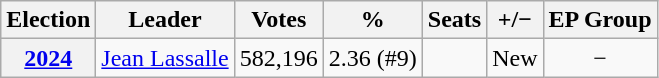<table class="wikitable"style="text-align:center">
<tr>
<th>Election</th>
<th>Leader</th>
<th>Votes</th>
<th>%</th>
<th>Seats</th>
<th>+/−</th>
<th>EP Group</th>
</tr>
<tr>
<th><a href='#'>2024</a></th>
<td><a href='#'>Jean Lassalle</a></td>
<td>582,196</td>
<td>2.36 (#9)</td>
<td></td>
<td>New</td>
<td>−</td>
</tr>
</table>
